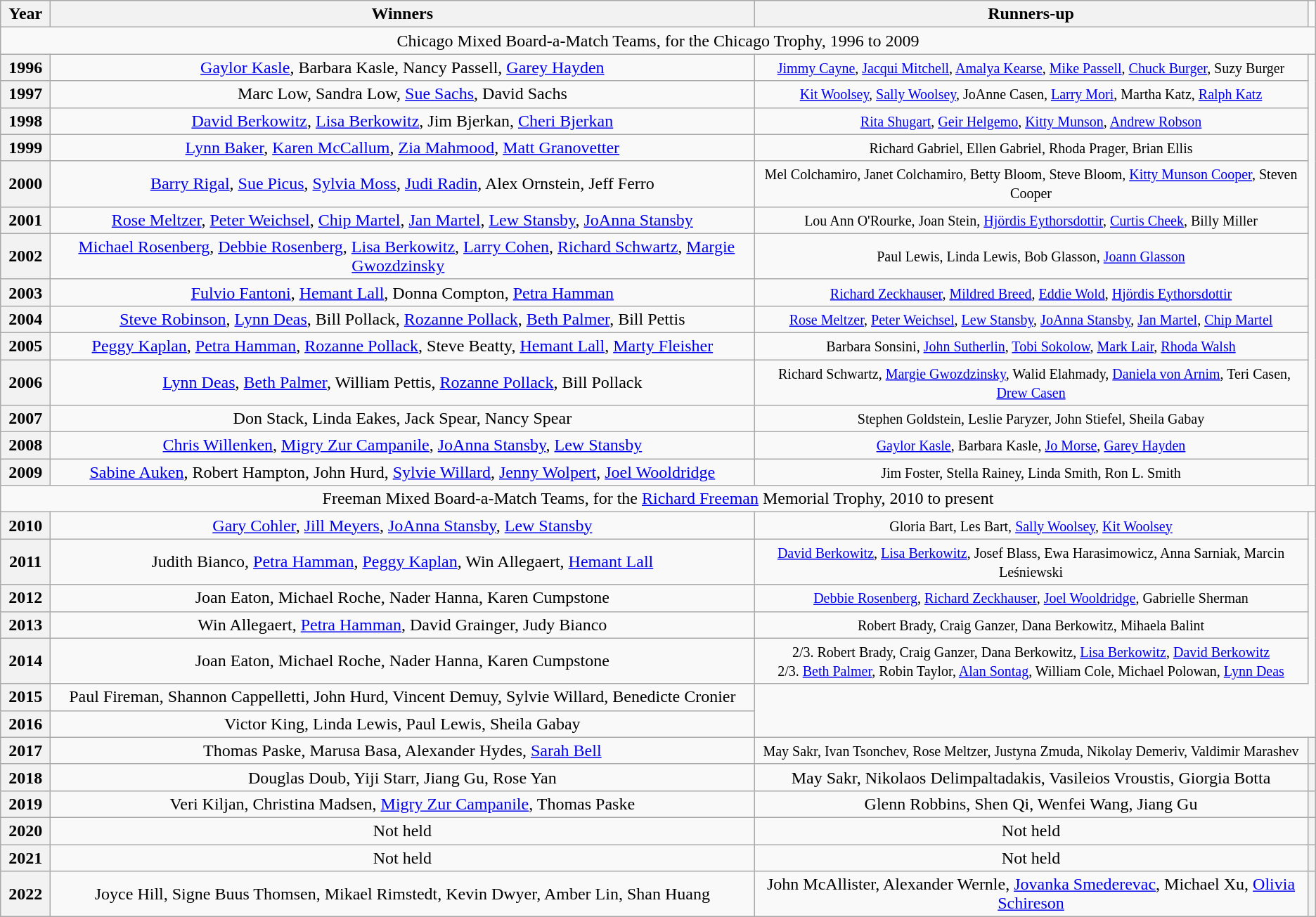<table class="sortable wikitable" style="text-align:center">
<tr>
<th>Year</th>
<th>Winners</th>
<th>Runners-up</th>
</tr>
<tr>
<td colspan=4>Chicago Mixed Board-a-Match Teams, for the Chicago Trophy, 1996 to 2009</td>
</tr>
<tr>
<th> 1996 </th>
<td><a href='#'>Gaylor Kasle</a>, Barbara Kasle, Nancy Passell, <a href='#'>Garey Hayden</a></td>
<td><small><a href='#'>Jimmy Cayne</a>, <a href='#'>Jacqui Mitchell</a>, <a href='#'>Amalya Kearse</a>, <a href='#'>Mike Passell</a>, <a href='#'>Chuck Burger</a>, Suzy Burger</small></td>
</tr>
<tr>
<th>1997</th>
<td>Marc Low, Sandra Low, <a href='#'>Sue Sachs</a>, David Sachs</td>
<td><small><a href='#'>Kit Woolsey</a>, <a href='#'>Sally Woolsey</a>, JoAnne Casen, <a href='#'>Larry Mori</a>, Martha Katz, <a href='#'>Ralph Katz</a></small></td>
</tr>
<tr>
<th>1998</th>
<td><a href='#'>David Berkowitz</a>, <a href='#'>Lisa Berkowitz</a>, Jim Bjerkan, <a href='#'>Cheri Bjerkan</a></td>
<td><small><a href='#'>Rita Shugart</a>, <a href='#'>Geir Helgemo</a>, <a href='#'>Kitty Munson</a>, <a href='#'>Andrew Robson</a></small></td>
</tr>
<tr>
<th>1999</th>
<td><a href='#'>Lynn Baker</a>, <a href='#'>Karen McCallum</a>, <a href='#'>Zia Mahmood</a>, <a href='#'>Matt Granovetter</a></td>
<td><small>Richard Gabriel, Ellen Gabriel, Rhoda Prager, Brian Ellis</small></td>
</tr>
<tr>
<th>2000</th>
<td><a href='#'>Barry Rigal</a>, <a href='#'>Sue Picus</a>, <a href='#'>Sylvia Moss</a>, <a href='#'>Judi Radin</a>, Alex Ornstein, Jeff Ferro</td>
<td><small>Mel Colchamiro, Janet Colchamiro, Betty Bloom, Steve Bloom, <a href='#'>Kitty Munson Cooper</a>, Steven Cooper</small></td>
</tr>
<tr>
<th>2001</th>
<td><a href='#'>Rose Meltzer</a>, <a href='#'>Peter Weichsel</a>, <a href='#'>Chip Martel</a>, <a href='#'>Jan Martel</a>, <a href='#'>Lew Stansby</a>, <a href='#'>JoAnna Stansby</a></td>
<td><small>Lou Ann O'Rourke, Joan Stein, <a href='#'>Hjördis Eythorsdottir</a>, <a href='#'>Curtis Cheek</a>, Billy Miller</small></td>
</tr>
<tr>
<th>2002</th>
<td>  <a href='#'>Michael Rosenberg</a>, <a href='#'>Debbie Rosenberg</a>, <a href='#'>Lisa Berkowitz</a>, <a href='#'>Larry Cohen</a>, <a href='#'>Richard Schwartz</a>, <a href='#'>Margie Gwozdzinsky</a>  </td>
<td><small>Paul Lewis, Linda Lewis, Bob Glasson, <a href='#'>Joann Glasson</a></small></td>
</tr>
<tr>
<th>2003</th>
<td><a href='#'>Fulvio Fantoni</a>, <a href='#'>Hemant Lall</a>, Donna Compton, <a href='#'>Petra Hamman</a></td>
<td><small><a href='#'>Richard Zeckhauser</a>, <a href='#'>Mildred Breed</a>, <a href='#'>Eddie Wold</a>, <a href='#'>Hjördis Eythorsdottir</a></small></td>
</tr>
<tr>
<th>2004</th>
<td><a href='#'>Steve Robinson</a>, <a href='#'>Lynn Deas</a>, Bill Pollack, <a href='#'>Rozanne Pollack</a>, <a href='#'>Beth Palmer</a>, Bill Pettis</td>
<td><small><a href='#'>Rose Meltzer</a>, <a href='#'>Peter Weichsel</a>, <a href='#'>Lew Stansby</a>, <a href='#'>JoAnna Stansby</a>, <a href='#'>Jan Martel</a>, <a href='#'>Chip Martel</a></small></td>
</tr>
<tr>
<th>2005</th>
<td><a href='#'>Peggy Kaplan</a>, <a href='#'>Petra Hamman</a>, <a href='#'>Rozanne Pollack</a>, Steve Beatty, <a href='#'>Hemant Lall</a>, <a href='#'>Marty Fleisher</a></td>
<td><small>Barbara Sonsini, <a href='#'>John Sutherlin</a>, <a href='#'>Tobi Sokolow</a>, <a href='#'>Mark Lair</a>, <a href='#'>Rhoda Walsh</a></small></td>
</tr>
<tr>
<th>2006</th>
<td><a href='#'>Lynn Deas</a>, <a href='#'>Beth Palmer</a>, William Pettis, <a href='#'>Rozanne Pollack</a>, Bill Pollack</td>
<td><small>  Richard Schwartz, <a href='#'>Margie Gwozdzinsky</a>, Walid Elahmady, <a href='#'>Daniela von Arnim</a>, Teri Casen, <a href='#'>Drew Casen</a></small></td>
</tr>
<tr>
<th>2007</th>
<td>Don Stack, Linda Eakes, Jack Spear, Nancy Spear</td>
<td><small>Stephen Goldstein, Leslie Paryzer, John Stiefel, Sheila Gabay</small></td>
</tr>
<tr>
<th>2008</th>
<td><a href='#'>Chris Willenken</a>, <a href='#'>Migry Zur Campanile</a>, <a href='#'>JoAnna Stansby</a>, <a href='#'>Lew Stansby</a></td>
<td><small><a href='#'>Gaylor Kasle</a>, Barbara Kasle, <a href='#'>Jo Morse</a>, <a href='#'>Garey Hayden</a></small></td>
</tr>
<tr>
<th>2009</th>
<td><a href='#'>Sabine Auken</a>, Robert Hampton, John Hurd, <a href='#'>Sylvie Willard</a>, <a href='#'>Jenny Wolpert</a>, <a href='#'>Joel Wooldridge</a></td>
<td><small>Jim Foster, Stella Rainey, Linda Smith, Ron L. Smith</small></td>
</tr>
<tr>
<td colspan=4>Freeman Mixed Board-a-Match Teams, for the <a href='#'>Richard Freeman</a> Memorial Trophy, 2010 to present</td>
</tr>
<tr>
<th>2010</th>
<td><a href='#'>Gary Cohler</a>, <a href='#'>Jill Meyers</a>, <a href='#'>JoAnna Stansby</a>, <a href='#'>Lew Stansby</a></td>
<td><small>Gloria Bart, Les Bart, <a href='#'>Sally Woolsey</a>, <a href='#'>Kit Woolsey</a></small></td>
</tr>
<tr>
<th>2011<br></th>
<td>Judith Bianco, <a href='#'>Petra Hamman</a>, <a href='#'>Peggy Kaplan</a>, Win Allegaert, <a href='#'>Hemant Lall</a></td>
<td><small><a href='#'>David Berkowitz</a>, <a href='#'>Lisa Berkowitz</a>, Josef Blass, Ewa Harasimowicz, Anna Sarniak, Marcin Leśniewski</small></td>
</tr>
<tr>
<th>2012</th>
<td>Joan Eaton, Michael Roche, Nader Hanna, Karen Cumpstone</td>
<td><small><a href='#'>Debbie Rosenberg</a>, <a href='#'>Richard Zeckhauser</a>, <a href='#'>Joel Wooldridge</a>, Gabrielle Sherman</small></td>
</tr>
<tr>
<th>2013</th>
<td>Win Allegaert, <a href='#'>Petra Hamman</a>, David Grainger, Judy Bianco</td>
<td><small>Robert Brady, Craig Ganzer, Dana Berkowitz, Mihaela Balint</small></td>
</tr>
<tr>
<th>2014</th>
<td>Joan Eaton, Michael Roche, Nader Hanna, Karen Cumpstone</td>
<td><small>2/3. Robert Brady, Craig Ganzer, Dana Berkowitz, <a href='#'>Lisa Berkowitz</a>, <a href='#'>David Berkowitz</a><br>2/3. <a href='#'>Beth Palmer</a>, Robin Taylor, <a href='#'>Alan Sontag</a>, William Cole, Michael Polowan, <a href='#'>Lynn Deas</a></small></td>
</tr>
<tr>
<th>2015</th>
<td>Paul Fireman, Shannon Cappelletti, John Hurd, Vincent Demuy, Sylvie Willard, Benedicte Cronier</td>
</tr>
<tr>
<th>2016</th>
<td>Victor King, Linda Lewis, Paul Lewis, Sheila Gabay</td>
</tr>
<tr>
<th>2017</th>
<td>Thomas Paske, Marusa Basa, Alexander Hydes, <a href='#'>Sarah Bell</a></td>
<td><small>May Sakr, Ivan Tsonchev, Rose Meltzer, Justyna Zmuda, Nikolay Demeriv, Valdimir Marashev</small></td>
<th></th>
</tr>
<tr>
<th>2018</th>
<td>Douglas Doub, Yiji Starr, Jiang Gu, Rose Yan</td>
<td>May Sakr, Nikolaos Delimpaltadakis, Vasileios Vroustis, Giorgia Botta</td>
<th></th>
</tr>
<tr>
<th>2019</th>
<td>Veri Kiljan, Christina Madsen, <a href='#'>Migry Zur Campanile</a>, Thomas Paske</td>
<td>Glenn Robbins, Shen Qi, Wenfei Wang, Jiang Gu</td>
<th></th>
</tr>
<tr>
<th>2020</th>
<td>Not held</td>
<td>Not held</td>
<th></th>
</tr>
<tr>
<th>2021</th>
<td>Not held</td>
<td>Not held</td>
<th></th>
</tr>
<tr>
<th>2022</th>
<td>Joyce Hill, Signe Buus Thomsen, Mikael Rimstedt, Kevin Dwyer, Amber Lin, Shan Huang</td>
<td>John McAllister, Alexander Wernle, <a href='#'>Jovanka Smederevac</a>, Michael Xu, <a href='#'>Olivia Schireson</a></td>
<th></th>
</tr>
</table>
